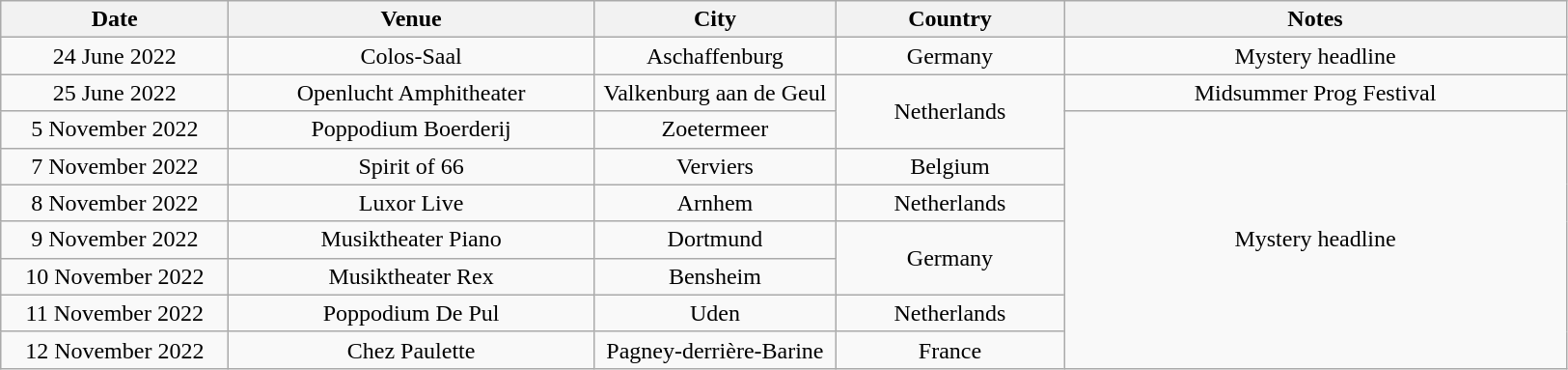<table class="wikitable" style="text-align:center;">
<tr>
<th width="150">Date</th>
<th width="245">Venue</th>
<th width="160">City</th>
<th width="150">Country</th>
<th width="340">Notes</th>
</tr>
<tr>
<td>24 June 2022</td>
<td>Colos-Saal</td>
<td>Aschaffenburg</td>
<td>Germany</td>
<td>Mystery headline</td>
</tr>
<tr>
<td>25 June 2022</td>
<td>Openlucht Amphitheater</td>
<td>Valkenburg aan de Geul</td>
<td rowspan="2">Netherlands</td>
<td>Midsummer Prog Festival</td>
</tr>
<tr>
<td>5 November 2022</td>
<td>Poppodium Boerderij</td>
<td>Zoetermeer</td>
<td rowspan="7">Mystery headline</td>
</tr>
<tr>
<td>7 November 2022</td>
<td>Spirit of 66</td>
<td>Verviers</td>
<td>Belgium</td>
</tr>
<tr>
<td>8 November 2022</td>
<td>Luxor Live</td>
<td>Arnhem</td>
<td>Netherlands</td>
</tr>
<tr>
<td>9 November 2022</td>
<td>Musiktheater Piano</td>
<td>Dortmund</td>
<td rowspan="2">Germany</td>
</tr>
<tr>
<td>10 November 2022</td>
<td>Musiktheater Rex</td>
<td>Bensheim</td>
</tr>
<tr>
<td>11 November 2022</td>
<td>Poppodium De Pul</td>
<td>Uden</td>
<td>Netherlands</td>
</tr>
<tr>
<td>12 November 2022</td>
<td>Chez Paulette</td>
<td>Pagney-derrière-Barine</td>
<td>France</td>
</tr>
</table>
